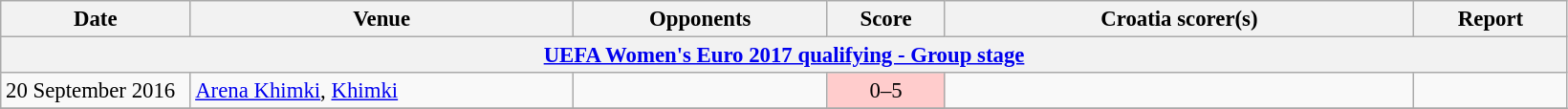<table class="wikitable" style="font-size:95%;">
<tr>
<th width=125>Date</th>
<th width=260>Venue</th>
<th width=170>Opponents</th>
<th width= 75>Score</th>
<th width=320>Croatia scorer(s)</th>
<th width=100>Report</th>
</tr>
<tr>
<th colspan=7><a href='#'>UEFA Women's Euro 2017 qualifying - Group stage</a></th>
</tr>
<tr>
<td>20 September 2016</td>
<td><a href='#'>Arena Khimki</a>, <a href='#'>Khimki</a></td>
<td></td>
<td align=center bgcolor=#FFCCCC>0–5</td>
<td></td>
<td></td>
</tr>
<tr>
</tr>
</table>
